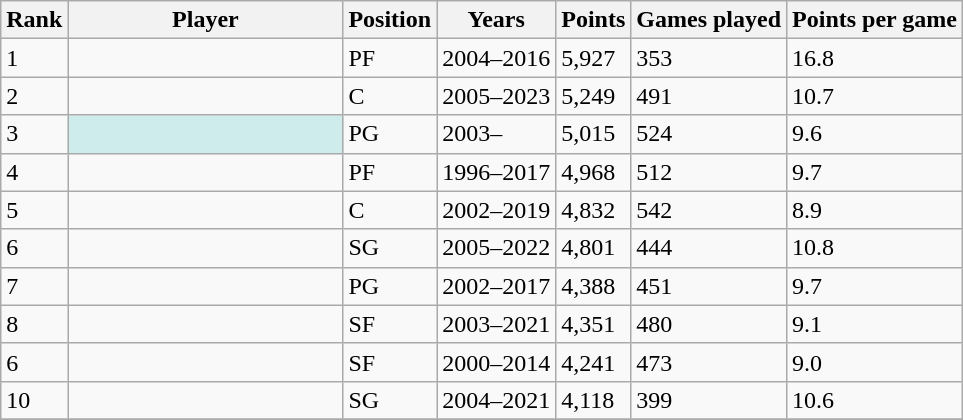<table class="wikitable sortable">
<tr>
<th>Rank</th>
<th style="width: 11em">Player</th>
<th>Position</th>
<th>Years</th>
<th>Points</th>
<th>Games played</th>
<th>Points per game</th>
</tr>
<tr>
<td>1</td>
<td></td>
<td>PF</td>
<td>2004–2016</td>
<td>5,927</td>
<td>353</td>
<td>16.8</td>
</tr>
<tr>
<td>2</td>
<td></td>
<td>C</td>
<td>2005–2023</td>
<td>5,249</td>
<td>491</td>
<td>10.7</td>
</tr>
<tr>
<td>3</td>
<td bgcolor="#CFECEC"></td>
<td>PG</td>
<td>2003–</td>
<td>5,015</td>
<td>524</td>
<td>9.6</td>
</tr>
<tr>
<td>4</td>
<td></td>
<td>PF</td>
<td>1996–2017</td>
<td>4,968</td>
<td>512</td>
<td>9.7</td>
</tr>
<tr>
<td>5</td>
<td></td>
<td>C</td>
<td>2002–2019</td>
<td>4,832</td>
<td>542</td>
<td>8.9</td>
</tr>
<tr>
<td>6</td>
<td></td>
<td>SG</td>
<td>2005–2022</td>
<td>4,801</td>
<td>444</td>
<td>10.8</td>
</tr>
<tr>
<td>7</td>
<td></td>
<td>PG</td>
<td>2002–2017</td>
<td>4,388</td>
<td>451</td>
<td>9.7</td>
</tr>
<tr>
<td>8</td>
<td></td>
<td>SF</td>
<td>2003–2021</td>
<td>4,351</td>
<td>480</td>
<td>9.1</td>
</tr>
<tr>
<td>6</td>
<td></td>
<td>SF</td>
<td>2000–2014</td>
<td>4,241</td>
<td>473</td>
<td>9.0</td>
</tr>
<tr>
<td>10</td>
<td></td>
<td>SG</td>
<td>2004–2021</td>
<td>4,118</td>
<td>399</td>
<td>10.6</td>
</tr>
<tr>
</tr>
</table>
